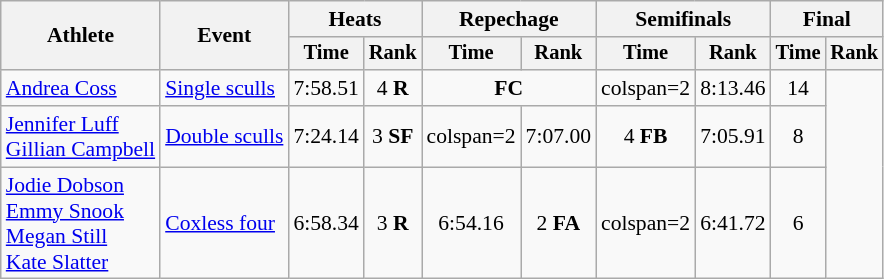<table class="wikitable" style="font-size:90%">
<tr>
<th rowspan="2">Athlete</th>
<th rowspan="2">Event</th>
<th colspan="2">Heats</th>
<th colspan="2">Repechage</th>
<th colspan="2">Semifinals</th>
<th colspan="2">Final</th>
</tr>
<tr style="font-size:95%">
<th>Time</th>
<th>Rank</th>
<th>Time</th>
<th>Rank</th>
<th>Time</th>
<th>Rank</th>
<th>Time</th>
<th>Rank</th>
</tr>
<tr align=center>
<td align=left><a href='#'>Andrea Coss</a></td>
<td align=left><a href='#'>Single sculls</a></td>
<td>7:58.51</td>
<td>4 <strong>R</strong></td>
<td colspan=2> <strong>FC</strong></td>
<td>colspan=2</td>
<td>8:13.46</td>
<td>14</td>
</tr>
<tr align=center>
<td align=left><a href='#'>Jennifer Luff</a><br><a href='#'>Gillian Campbell</a></td>
<td align=left><a href='#'>Double sculls</a></td>
<td>7:24.14</td>
<td>3 <strong>SF</strong></td>
<td>colspan=2</td>
<td>7:07.00</td>
<td>4 <strong>FB</strong></td>
<td>7:05.91</td>
<td>8</td>
</tr>
<tr align=center>
<td align=left><a href='#'>Jodie Dobson</a><br><a href='#'>Emmy Snook</a><br><a href='#'>Megan Still</a><br><a href='#'>Kate Slatter</a></td>
<td align=left><a href='#'>Coxless four</a></td>
<td>6:58.34</td>
<td>3 <strong>R</strong></td>
<td>6:54.16</td>
<td>2 <strong>FA</strong></td>
<td>colspan=2</td>
<td>6:41.72</td>
<td>6</td>
</tr>
</table>
